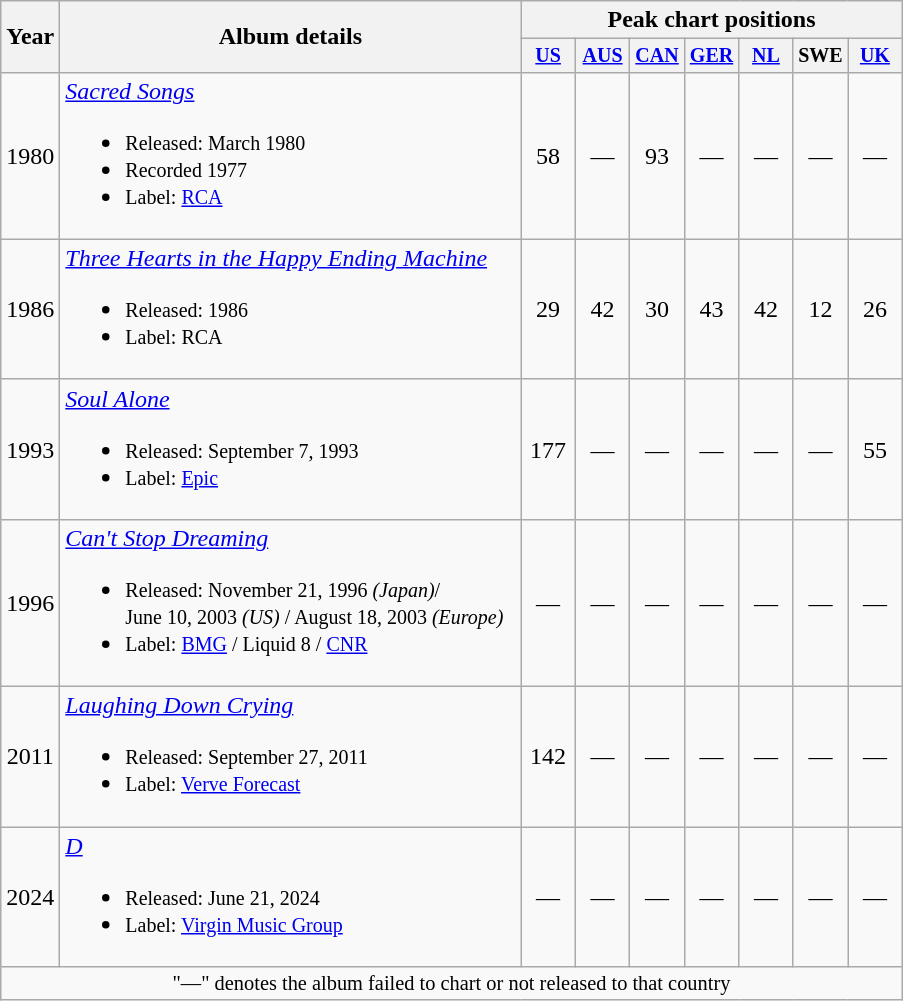<table class="wikitable" style="text-align:center;">
<tr>
<th scope="col" rowspan="2">Year</th>
<th scope="col" style="width:300px;" rowspan="2">Album details</th>
<th scope="col" colspan="7">Peak chart positions</th>
</tr>
<tr style="font-size:smaller;">
<th scope="col" style="width:30px;"><a href='#'>US</a><br></th>
<th scope="col" style="width:30px;"><a href='#'>AUS</a><br></th>
<th scope="col" style="width:30px;"><a href='#'>CAN</a><br></th>
<th scope="col" style="width:30px;"><a href='#'>GER</a><br></th>
<th scope="col" style="width:30px;"><a href='#'>NL</a><br></th>
<th scope="col" style="width:30px;">SWE<br></th>
<th scope="col" style="width:30px;"><a href='#'>UK</a><br></th>
</tr>
<tr>
<td>1980</td>
<td style="text-align:left;"><em><a href='#'>Sacred Songs</a></em><br><ul><li><small>Released: March 1980</small></li><li><small>Recorded 1977</small></li><li><small>Label: <a href='#'>RCA</a></small></li></ul></td>
<td>58</td>
<td>—</td>
<td>93</td>
<td>—</td>
<td>—</td>
<td>—</td>
<td>—</td>
</tr>
<tr>
<td rowspan=1>1986</td>
<td style="text-align:left;"><em><a href='#'>Three Hearts in the Happy Ending Machine</a></em><br><ul><li><small>Released: 1986</small></li><li><small>Label: RCA</small></li></ul></td>
<td>29</td>
<td>42</td>
<td>30</td>
<td>43</td>
<td>42</td>
<td>12</td>
<td>26</td>
</tr>
<tr>
<td>1993</td>
<td style="text-align:left;"><em><a href='#'>Soul Alone</a></em><br><ul><li><small>Released: September 7, 1993</small></li><li><small>Label: <a href='#'>Epic</a></small></li></ul></td>
<td>177</td>
<td>—</td>
<td>—</td>
<td>—</td>
<td>—</td>
<td>—</td>
<td>55</td>
</tr>
<tr>
<td>1996</td>
<td style="text-align:left;"><em><a href='#'>Can't Stop Dreaming</a></em><br><ul><li><small>Released: November 21, 1996 <em>(Japan)</em>/ <br> June 10, 2003 <em>(US)</em> / August 18, 2003 <em>(Europe)</em></small></li><li><small>Label: <a href='#'>BMG</a> / Liquid 8 / <a href='#'>CNR</a></small></li></ul></td>
<td>—</td>
<td>—</td>
<td>—</td>
<td>—</td>
<td>—</td>
<td>—</td>
<td>—</td>
</tr>
<tr>
<td>2011</td>
<td style="text-align:left;"><em><a href='#'>Laughing Down Crying</a></em><br><ul><li><small>Released: September 27, 2011</small></li><li><small>Label: <a href='#'>Verve Forecast</a></small></li></ul></td>
<td>142</td>
<td>—</td>
<td>—</td>
<td>—</td>
<td>—</td>
<td>—</td>
<td>—</td>
</tr>
<tr>
<td>2024</td>
<td style="text-align:left;"><em><a href='#'>D</a></em><br><ul><li><small>Released: June 21, 2024</small></li><li><small>Label: <a href='#'>Virgin Music Group</a></small></li></ul></td>
<td>—</td>
<td>—</td>
<td>—</td>
<td>—</td>
<td>—</td>
<td>—</td>
<td>—</td>
</tr>
<tr>
<td colspan="20" style="font-size:85%">"—" denotes the album failed to chart or not released to that country</td>
</tr>
</table>
